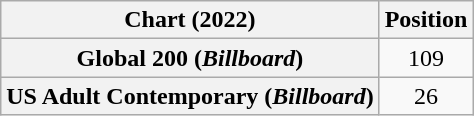<table class="wikitable sortable plainrowheaders" style="text-align:center">
<tr>
<th>Chart (2022)</th>
<th>Position</th>
</tr>
<tr>
<th scope="row">Global 200 (<em>Billboard</em>)</th>
<td>109</td>
</tr>
<tr>
<th scope="row">US Adult Contemporary (<em>Billboard</em>)</th>
<td>26</td>
</tr>
</table>
